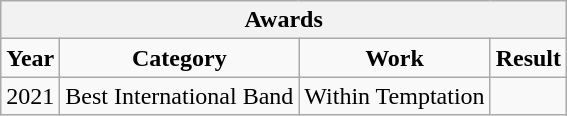<table class="wikitable">
<tr style="text-align:center;">
<th colspan=5>Awards</th>
</tr>
<tr style="text-align:center;">
<td><strong>Year</strong></td>
<td><strong>Category</strong></td>
<td><strong>Work</strong></td>
<td><strong>Result</strong></td>
</tr>
<tr>
<td>2021</td>
<td>Best International Band</td>
<td>Within Temptation</td>
<td></td>
</tr>
</table>
